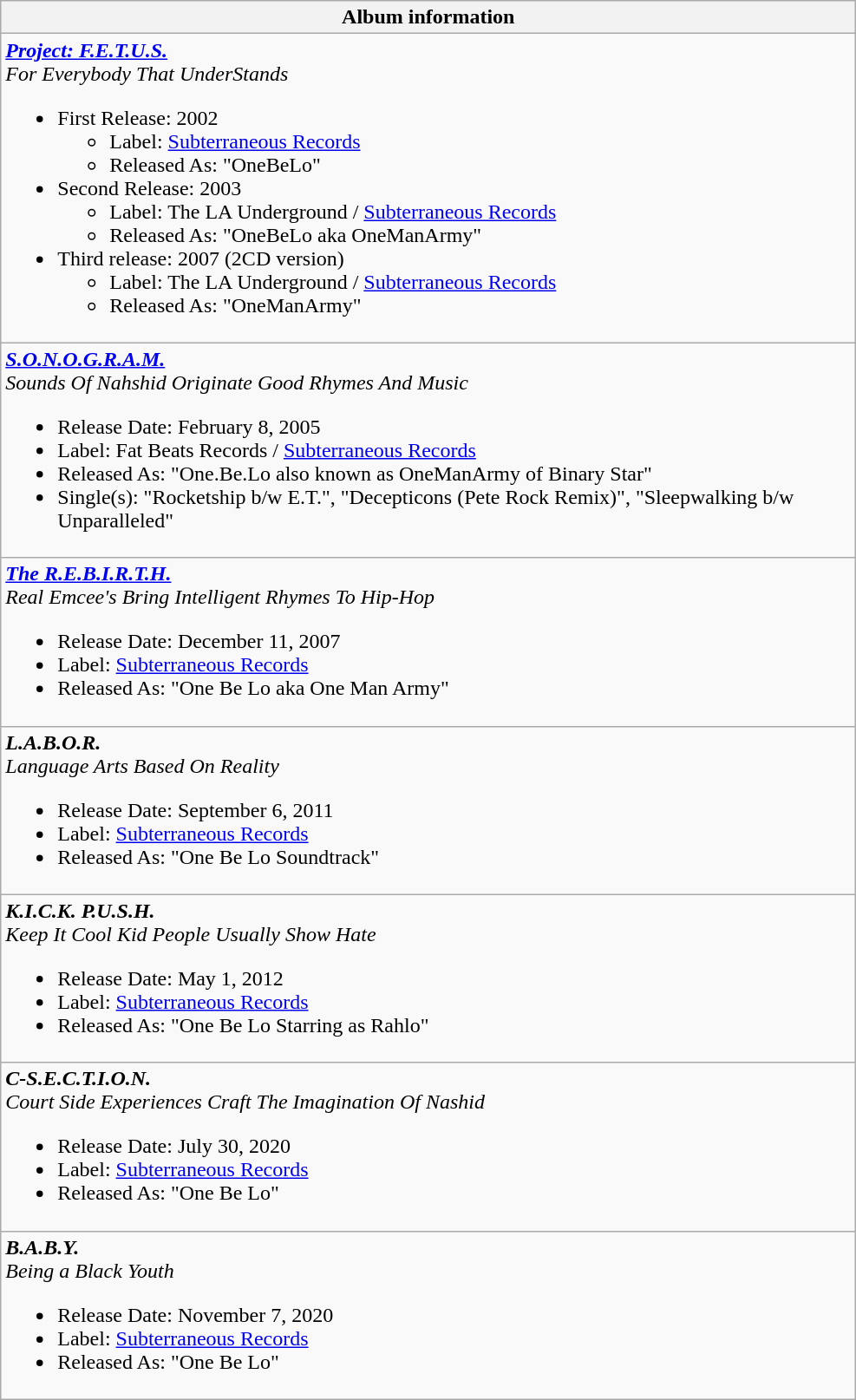<table class="wikitable">
<tr>
<th align="left" width="650">Album information</th>
</tr>
<tr>
<td align="left"><strong><em><a href='#'>Project: F.E.T.U.S.</a></em></strong><br><em>For Everybody That UnderStands</em><ul><li>First Release: 2002<ul><li>Label: <a href='#'>Subterraneous Records</a></li><li>Released As: "OneBeLo"</li></ul></li><li>Second Release: 2003<ul><li>Label: The LA Underground / <a href='#'>Subterraneous Records</a></li><li>Released As: "OneBeLo aka OneManArmy"</li></ul></li><li>Third release: 2007 (2CD version)<ul><li>Label: The LA Underground / <a href='#'>Subterraneous Records</a></li><li>Released As: "OneManArmy"</li></ul></li></ul></td>
</tr>
<tr>
<td align="left"><strong><em><a href='#'>S.O.N.O.G.R.A.M.</a></em></strong><br><em>Sounds Of Nahshid Originate Good Rhymes And Music</em><ul><li>Release Date: February 8, 2005</li><li>Label: Fat Beats Records / <a href='#'>Subterraneous Records</a></li><li>Released As: "One.Be.Lo also known as OneManArmy of Binary Star"</li><li>Single(s): "Rocketship b/w E.T.", "Decepticons (Pete Rock Remix)", "Sleepwalking b/w Unparalleled"</li></ul></td>
</tr>
<tr>
<td align="left"><strong><em><a href='#'>The R.E.B.I.R.T.H.</a></em></strong><br><em>Real Emcee's Bring Intelligent Rhymes To Hip-Hop</em><ul><li>Release Date: December 11, 2007</li><li>Label: <a href='#'>Subterraneous Records</a></li><li>Released As: "One Be Lo aka One Man Army"</li></ul></td>
</tr>
<tr>
<td align="left"><strong><em>L.A.B.O.R.</em></strong><br><em>Language Arts Based On Reality</em><ul><li>Release Date: September 6, 2011</li><li>Label: <a href='#'>Subterraneous Records</a></li><li>Released As: "One Be Lo Soundtrack"</li></ul></td>
</tr>
<tr>
<td align="left"><strong><em>K.I.C.K. P.U.S.H.</em></strong><br><em>Keep It Cool Kid People Usually Show Hate</em><ul><li>Release Date: May 1, 2012</li><li>Label: <a href='#'>Subterraneous Records</a></li><li>Released As: "One Be Lo Starring as Rahlo"</li></ul></td>
</tr>
<tr>
<td align="left"><strong><em>C-S.E.C.T.I.O.N.</em></strong><br><em>Court Side Experiences Craft The Imagination Of Nashid</em><ul><li>Release Date: July 30, 2020</li><li>Label: <a href='#'>Subterraneous Records</a></li><li>Released As: "One Be Lo"</li></ul></td>
</tr>
<tr>
<td align="left"><strong><em>B.A.B.Y.</em></strong><br><em>Being a Black Youth</em><ul><li>Release Date: November 7, 2020</li><li>Label: <a href='#'>Subterraneous Records</a></li><li>Released As: "One Be Lo"</li></ul></td>
</tr>
</table>
